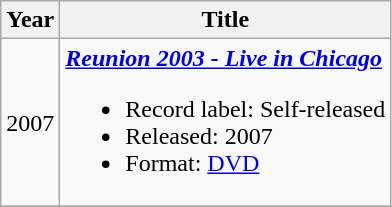<table class="wikitable">
<tr>
<th>Year</th>
<th>Title</th>
</tr>
<tr>
<td>2007</td>
<td><strong><em><a href='#'>Reunion 2003 - Live in Chicago</a></em></strong><br><ul><li>Record label: Self-released</li><li>Released: 2007</li><li>Format: <a href='#'>DVD</a></li></ul></td>
</tr>
<tr>
</tr>
</table>
